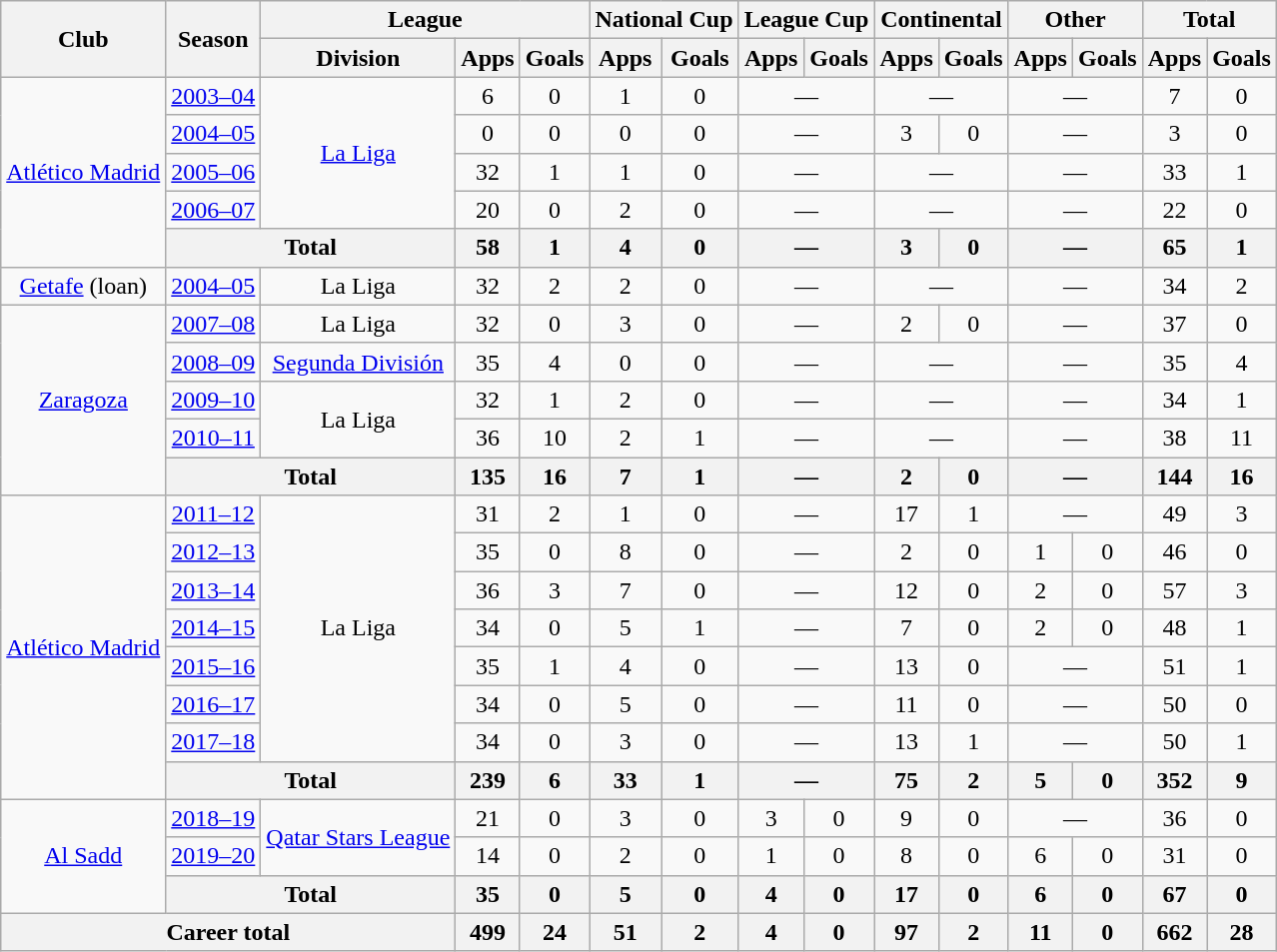<table class="wikitable" style="text-align:center">
<tr>
<th rowspan="2">Club</th>
<th rowspan="2">Season</th>
<th colspan="3">League</th>
<th colspan="2">National Cup</th>
<th colspan="2">League Cup</th>
<th colspan="2">Continental</th>
<th colspan="2">Other</th>
<th colspan="2">Total</th>
</tr>
<tr>
<th>Division</th>
<th>Apps</th>
<th>Goals</th>
<th>Apps</th>
<th>Goals</th>
<th>Apps</th>
<th>Goals</th>
<th>Apps</th>
<th>Goals</th>
<th>Apps</th>
<th>Goals</th>
<th>Apps</th>
<th>Goals</th>
</tr>
<tr>
<td rowspan="5"><a href='#'>Atlético Madrid</a></td>
<td><a href='#'>2003–04</a></td>
<td rowspan="4"><a href='#'>La Liga</a></td>
<td>6</td>
<td>0</td>
<td>1</td>
<td>0</td>
<td colspan="2">—</td>
<td colspan="2">—</td>
<td colspan="2">—</td>
<td>7</td>
<td>0</td>
</tr>
<tr>
<td><a href='#'>2004–05</a></td>
<td>0</td>
<td>0</td>
<td>0</td>
<td>0</td>
<td colspan="2">—</td>
<td>3</td>
<td>0</td>
<td colspan="2">—</td>
<td>3</td>
<td>0</td>
</tr>
<tr>
<td><a href='#'>2005–06</a></td>
<td>32</td>
<td>1</td>
<td>1</td>
<td>0</td>
<td colspan="2">—</td>
<td colspan="2">—</td>
<td colspan="2">—</td>
<td>33</td>
<td>1</td>
</tr>
<tr>
<td><a href='#'>2006–07</a></td>
<td>20</td>
<td>0</td>
<td>2</td>
<td>0</td>
<td colspan="2">—</td>
<td colspan="2">—</td>
<td colspan="2">—</td>
<td>22</td>
<td>0</td>
</tr>
<tr>
<th colspan="2">Total</th>
<th>58</th>
<th>1</th>
<th>4</th>
<th>0</th>
<th colspan="2">—</th>
<th>3</th>
<th>0</th>
<th colspan="2">—</th>
<th>65</th>
<th>1</th>
</tr>
<tr>
<td><a href='#'>Getafe</a> (loan)</td>
<td><a href='#'>2004–05</a></td>
<td>La Liga</td>
<td>32</td>
<td>2</td>
<td>2</td>
<td>0</td>
<td colspan="2">—</td>
<td colspan="2">—</td>
<td colspan="2">—</td>
<td>34</td>
<td>2</td>
</tr>
<tr>
<td rowspan="5"><a href='#'>Zaragoza</a></td>
<td><a href='#'>2007–08</a></td>
<td>La Liga</td>
<td>32</td>
<td>0</td>
<td>3</td>
<td>0</td>
<td colspan="2">—</td>
<td>2</td>
<td>0</td>
<td colspan="2">—</td>
<td>37</td>
<td>0</td>
</tr>
<tr>
<td><a href='#'>2008–09</a></td>
<td><a href='#'>Segunda División</a></td>
<td>35</td>
<td>4</td>
<td>0</td>
<td>0</td>
<td colspan="2">—</td>
<td colspan="2">—</td>
<td colspan="2">—</td>
<td>35</td>
<td>4</td>
</tr>
<tr>
<td><a href='#'>2009–10</a></td>
<td rowspan="2">La Liga</td>
<td>32</td>
<td>1</td>
<td>2</td>
<td>0</td>
<td colspan="2">—</td>
<td colspan="2">—</td>
<td colspan="2">—</td>
<td>34</td>
<td>1</td>
</tr>
<tr>
<td><a href='#'>2010–11</a></td>
<td>36</td>
<td>10</td>
<td>2</td>
<td>1</td>
<td colspan="2">—</td>
<td colspan="2">—</td>
<td colspan="2">—</td>
<td>38</td>
<td>11</td>
</tr>
<tr>
<th colspan="2">Total</th>
<th>135</th>
<th>16</th>
<th>7</th>
<th>1</th>
<th colspan="2">—</th>
<th>2</th>
<th>0</th>
<th colspan="2">—</th>
<th>144</th>
<th>16</th>
</tr>
<tr>
<td rowspan="8"><a href='#'>Atlético Madrid</a></td>
<td><a href='#'>2011–12</a></td>
<td rowspan="7">La Liga</td>
<td>31</td>
<td>2</td>
<td>1</td>
<td>0</td>
<td colspan="2">—</td>
<td>17</td>
<td>1</td>
<td colspan="2">—</td>
<td>49</td>
<td>3</td>
</tr>
<tr>
<td><a href='#'>2012–13</a></td>
<td>35</td>
<td>0</td>
<td>8</td>
<td>0</td>
<td colspan="2">—</td>
<td>2</td>
<td>0</td>
<td>1</td>
<td>0</td>
<td>46</td>
<td>0</td>
</tr>
<tr>
<td><a href='#'>2013–14</a></td>
<td>36</td>
<td>3</td>
<td>7</td>
<td>0</td>
<td colspan="2">—</td>
<td>12</td>
<td>0</td>
<td>2</td>
<td>0</td>
<td>57</td>
<td>3</td>
</tr>
<tr>
<td><a href='#'>2014–15</a></td>
<td>34</td>
<td>0</td>
<td>5</td>
<td>1</td>
<td colspan="2">—</td>
<td>7</td>
<td>0</td>
<td>2</td>
<td>0</td>
<td>48</td>
<td>1</td>
</tr>
<tr>
<td><a href='#'>2015–16</a></td>
<td>35</td>
<td>1</td>
<td>4</td>
<td>0</td>
<td colspan="2">—</td>
<td>13</td>
<td>0</td>
<td colspan="2">—</td>
<td>51</td>
<td>1</td>
</tr>
<tr>
<td><a href='#'>2016–17</a></td>
<td>34</td>
<td>0</td>
<td>5</td>
<td>0</td>
<td colspan="2">—</td>
<td>11</td>
<td>0</td>
<td colspan="2">—</td>
<td>50</td>
<td>0</td>
</tr>
<tr>
<td><a href='#'>2017–18</a></td>
<td>34</td>
<td>0</td>
<td>3</td>
<td>0</td>
<td colspan="2">—</td>
<td>13</td>
<td>1</td>
<td colspan="2">—</td>
<td>50</td>
<td>1</td>
</tr>
<tr>
<th colspan="2">Total</th>
<th>239</th>
<th>6</th>
<th>33</th>
<th>1</th>
<th colspan="2">—</th>
<th>75</th>
<th>2</th>
<th>5</th>
<th>0</th>
<th>352</th>
<th>9</th>
</tr>
<tr>
<td rowspan="3"><a href='#'>Al Sadd</a></td>
<td><a href='#'>2018–19</a></td>
<td rowspan="2"><a href='#'>Qatar Stars League</a></td>
<td>21</td>
<td>0</td>
<td>3</td>
<td>0</td>
<td>3</td>
<td>0</td>
<td>9</td>
<td>0</td>
<td colspan="2">—</td>
<td>36</td>
<td>0</td>
</tr>
<tr>
<td><a href='#'>2019–20</a></td>
<td>14</td>
<td>0</td>
<td>2</td>
<td>0</td>
<td>1</td>
<td>0</td>
<td>8</td>
<td>0</td>
<td>6</td>
<td>0</td>
<td>31</td>
<td>0</td>
</tr>
<tr>
<th colspan="2">Total</th>
<th>35</th>
<th>0</th>
<th>5</th>
<th>0</th>
<th>4</th>
<th>0</th>
<th>17</th>
<th>0</th>
<th>6</th>
<th>0</th>
<th>67</th>
<th>0</th>
</tr>
<tr>
<th colspan="3">Career total</th>
<th>499</th>
<th>24</th>
<th>51</th>
<th>2</th>
<th>4</th>
<th>0</th>
<th>97</th>
<th>2</th>
<th>11</th>
<th>0</th>
<th>662</th>
<th>28</th>
</tr>
</table>
